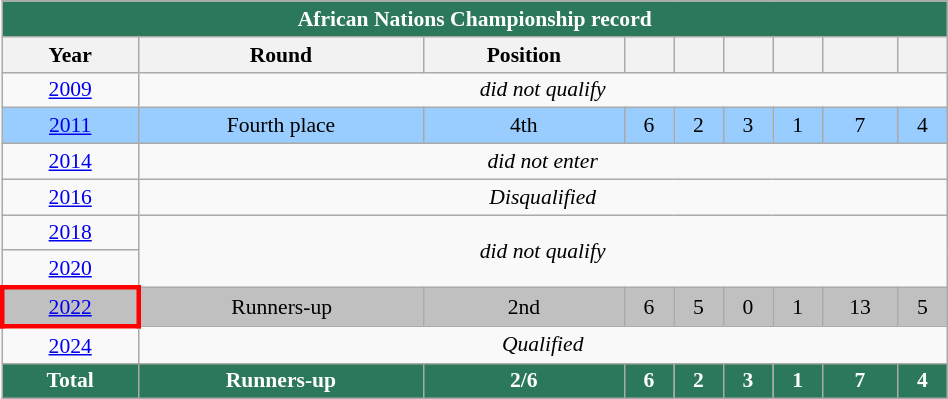<table class="wikitable" style="font-size:90%; text-align:center;" width="50%" "class="wikitable">
<tr>
<th colspan="9" style="color:white; background:#2B795A;">African Nations Championship record</th>
</tr>
<tr>
<th>Year</th>
<th>Round</th>
<th>Position</th>
<th></th>
<th></th>
<th></th>
<th></th>
<th></th>
<th></th>
</tr>
<tr>
<td> <a href='#'>2009</a></td>
<td colspan="8"><em>did not qualify</em></td>
</tr>
<tr style="background:#9acdff;">
<td> <a href='#'>2011</a></td>
<td>Fourth place</td>
<td>4th</td>
<td>6</td>
<td>2</td>
<td>3</td>
<td>1</td>
<td>7</td>
<td>4</td>
</tr>
<tr>
<td> <a href='#'>2014</a></td>
<td colspan="8"><em>did not enter</em></td>
</tr>
<tr>
<td> <a href='#'>2016</a></td>
<td colspan="8"><em>Disqualified</em> </td>
</tr>
<tr>
<td> <a href='#'>2018</a></td>
<td colspan="8" rowspan="2"><em>did not qualify</em></td>
</tr>
<tr>
<td> <a href='#'>2020</a></td>
</tr>
<tr bgcolor=silver>
<td style="border:3px solid red;"> <a href='#'>2022</a></td>
<td>Runners-up</td>
<td>2nd</td>
<td>6</td>
<td>5</td>
<td>0</td>
<td>1</td>
<td>13</td>
<td>5</td>
</tr>
<tr>
<td> <a href='#'>2024</a></td>
<td colspan="8"><em>Qualified</em></td>
</tr>
<tr>
<th style="background:#2B795A; color:white;">Total</th>
<th style="background:#2B795A; color:white;">Runners-up</th>
<th style="background:#2B795A; color:white;">2/6</th>
<th style="background:#2B795A; color:white;">6</th>
<th style="background:#2B795A; color:white;">2</th>
<th style="background:#2B795A; color:white;">3</th>
<th style="background:#2B795A; color:white;">1</th>
<th style="background:#2B795A; color:white;">7</th>
<th style="background:#2B795A; color:white;">4</th>
</tr>
</table>
